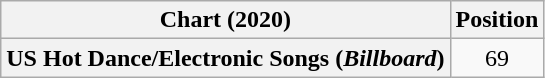<table class="wikitable plainrowheaders" style="text-align:center">
<tr>
<th scope="col">Chart (2020)</th>
<th scope="col">Position</th>
</tr>
<tr>
<th scope="row">US Hot Dance/Electronic Songs (<em>Billboard</em>)</th>
<td>69</td>
</tr>
</table>
